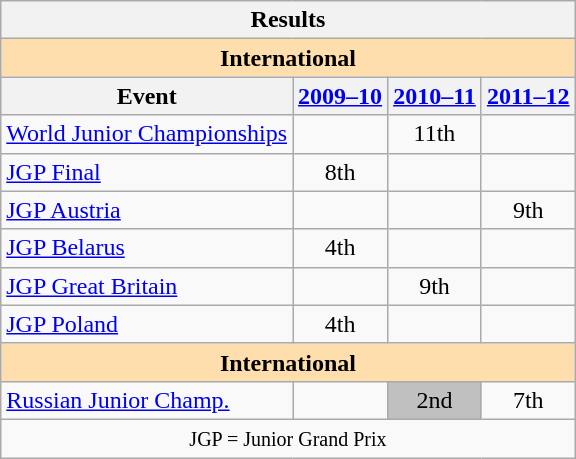<table class="wikitable" style="text-align:center">
<tr>
<th colspan=4 align=center><strong>Results</strong></th>
</tr>
<tr>
<th style="background-color: #ffdead; " colspan=4 align=center><strong>International</strong></th>
</tr>
<tr>
<th>Event</th>
<th><a href='#'>2009–10</a></th>
<th><a href='#'>2010–11</a></th>
<th><a href='#'>2011–12</a></th>
</tr>
<tr>
<td align=left><a href='#'>World Junior Championships</a></td>
<td></td>
<td>11th</td>
<td></td>
</tr>
<tr>
<td align=left><a href='#'>JGP Final</a></td>
<td>8th</td>
<td></td>
<td></td>
</tr>
<tr>
<td align=left><a href='#'>JGP Austria</a></td>
<td></td>
<td></td>
<td>9th</td>
</tr>
<tr>
<td align=left><a href='#'>JGP Belarus</a></td>
<td>4th</td>
<td></td>
<td></td>
</tr>
<tr>
<td align=left><a href='#'>JGP Great Britain</a></td>
<td></td>
<td>9th</td>
<td></td>
</tr>
<tr>
<td align=left><a href='#'>JGP Poland</a></td>
<td>4th</td>
<td></td>
<td></td>
</tr>
<tr>
<th style="background-color: #ffdead; " colspan=4 align=center><strong>International</strong></th>
</tr>
<tr>
<td align=left><a href='#'>Russian Junior Champ.</a></td>
<td></td>
<td bgcolor=silver>2nd</td>
<td>7th</td>
</tr>
<tr>
<td colspan=4 align=center><small> JGP = Junior Grand Prix </small></td>
</tr>
</table>
